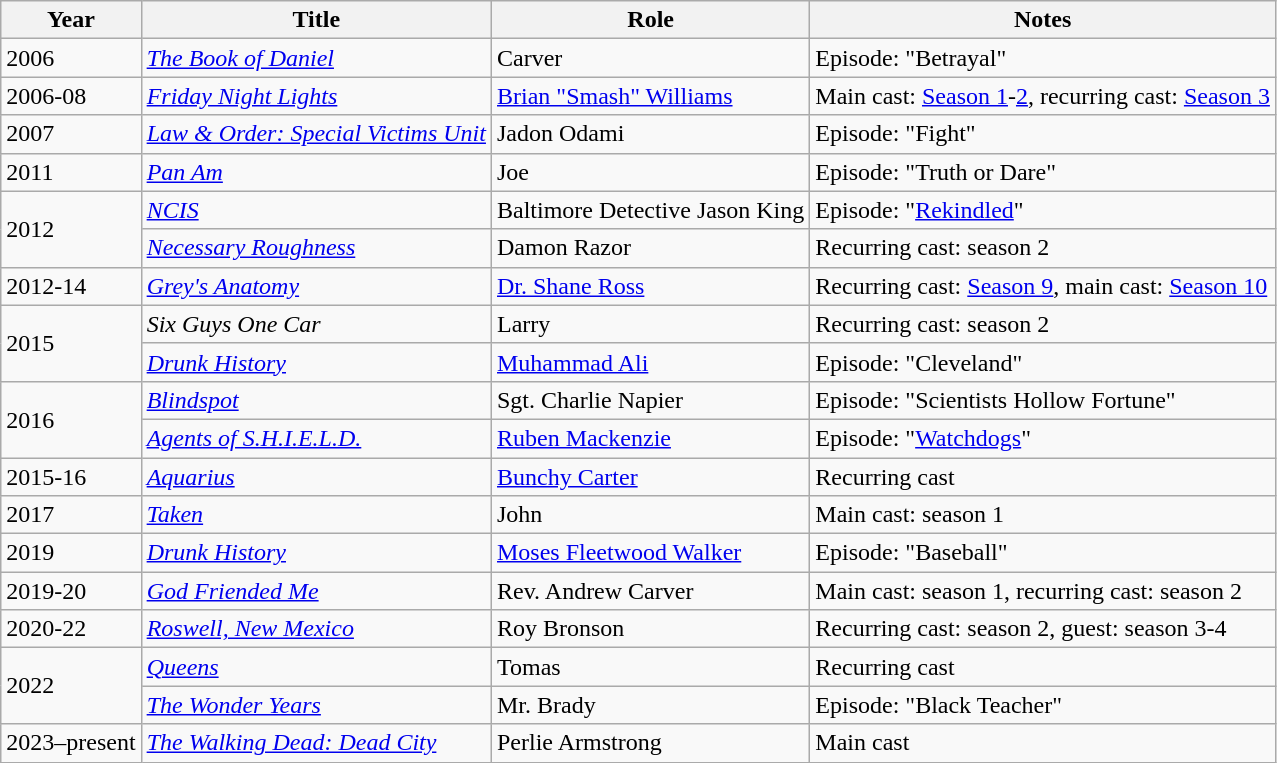<table class="wikitable plainrowheaders sortable" style="margin-right: 0;">
<tr>
<th scope="col">Year</th>
<th scope="col">Title</th>
<th scope="col">Role</th>
<th scope="col" class="unsortable">Notes</th>
</tr>
<tr>
<td>2006</td>
<td><em><a href='#'>The Book of Daniel</a></em></td>
<td>Carver</td>
<td>Episode: "Betrayal"</td>
</tr>
<tr>
<td>2006-08</td>
<td><em><a href='#'>Friday Night Lights</a></em></td>
<td><a href='#'>Brian "Smash" Williams</a></td>
<td>Main cast: <a href='#'>Season 1</a>-<a href='#'>2</a>, recurring cast: <a href='#'>Season 3</a></td>
</tr>
<tr>
<td>2007</td>
<td><em><a href='#'>Law & Order: Special Victims Unit</a></em></td>
<td>Jadon Odami</td>
<td>Episode: "Fight"</td>
</tr>
<tr>
<td>2011</td>
<td><em><a href='#'>Pan Am</a></em></td>
<td>Joe</td>
<td>Episode: "Truth or Dare"</td>
</tr>
<tr>
<td rowspan=2>2012</td>
<td><em><a href='#'>NCIS</a></em></td>
<td>Baltimore Detective Jason King</td>
<td>Episode: "<a href='#'>Rekindled</a>"</td>
</tr>
<tr>
<td><em><a href='#'>Necessary Roughness</a></em></td>
<td>Damon Razor</td>
<td>Recurring cast: season 2</td>
</tr>
<tr>
<td>2012-14</td>
<td><em><a href='#'>Grey's Anatomy</a></em> </td>
<td><a href='#'>Dr. Shane Ross</a></td>
<td>Recurring cast: <a href='#'>Season 9</a>, main cast: <a href='#'>Season 10</a></td>
</tr>
<tr>
<td rowspan=2>2015</td>
<td><em>Six Guys One Car</em></td>
<td>Larry</td>
<td>Recurring cast: season 2</td>
</tr>
<tr>
<td><em><a href='#'>Drunk History</a></em></td>
<td><a href='#'>Muhammad Ali</a></td>
<td>Episode: "Cleveland"</td>
</tr>
<tr>
<td rowspan=2>2016</td>
<td><em><a href='#'>Blindspot</a></em></td>
<td>Sgt. Charlie Napier</td>
<td>Episode: "Scientists Hollow Fortune"</td>
</tr>
<tr>
<td><em><a href='#'>Agents of S.H.I.E.L.D.</a></em></td>
<td><a href='#'>Ruben Mackenzie</a></td>
<td>Episode: "<a href='#'>Watchdogs</a>"</td>
</tr>
<tr>
<td>2015-16</td>
<td><em><a href='#'>Aquarius</a></em></td>
<td><a href='#'>Bunchy Carter</a></td>
<td>Recurring cast</td>
</tr>
<tr>
<td>2017</td>
<td><em><a href='#'>Taken</a></em></td>
<td>John</td>
<td>Main cast: season 1</td>
</tr>
<tr>
<td>2019</td>
<td><em><a href='#'>Drunk History</a></em></td>
<td><a href='#'>Moses Fleetwood Walker</a></td>
<td>Episode: "Baseball"</td>
</tr>
<tr>
<td>2019-20</td>
<td><em><a href='#'>God Friended Me</a></em></td>
<td>Rev. Andrew Carver</td>
<td>Main cast: season 1, recurring cast: season 2</td>
</tr>
<tr>
<td>2020-22</td>
<td><em><a href='#'>Roswell, New Mexico</a></em></td>
<td>Roy Bronson</td>
<td>Recurring cast: season 2, guest: season 3-4</td>
</tr>
<tr>
<td rowspan=2>2022</td>
<td><em><a href='#'>Queens</a></em></td>
<td>Tomas</td>
<td>Recurring cast</td>
</tr>
<tr>
<td><em><a href='#'>The Wonder Years</a></em></td>
<td>Mr. Brady</td>
<td>Episode: "Black Teacher"</td>
</tr>
<tr>
<td>2023–present</td>
<td><em><a href='#'>The Walking Dead: Dead City</a></em></td>
<td>Perlie Armstrong</td>
<td>Main cast</td>
</tr>
</table>
